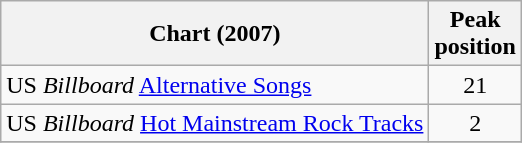<table class="wikitable">
<tr>
<th>Chart (2007)</th>
<th>Peak<br>position</th>
</tr>
<tr>
<td>US <em>Billboard</em> <a href='#'>Alternative Songs</a></td>
<td align="center">21</td>
</tr>
<tr>
<td>US <em>Billboard</em> <a href='#'>Hot Mainstream Rock Tracks</a></td>
<td align="center">2</td>
</tr>
<tr>
</tr>
</table>
